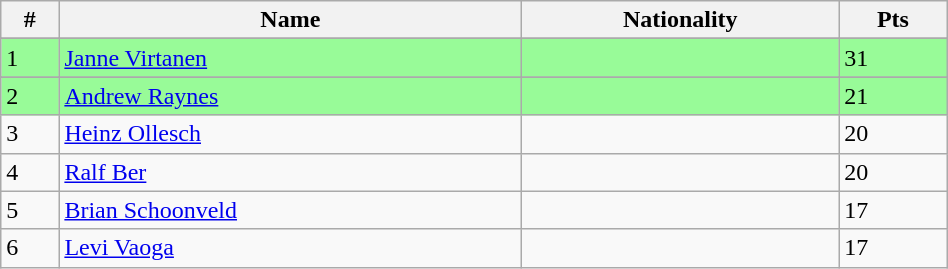<table class="wikitable" style="display: inline-table; width: 50%;">
<tr>
<th>#</th>
<th>Name</th>
<th>Nationality</th>
<th>Pts</th>
</tr>
<tr>
</tr>
<tr style="background:palegreen;">
<td>1</td>
<td><a href='#'>Janne Virtanen</a></td>
<td></td>
<td>31</td>
</tr>
<tr>
</tr>
<tr style="background:palegreen;">
<td>2</td>
<td><a href='#'>Andrew Raynes</a></td>
<td></td>
<td>21</td>
</tr>
<tr>
<td>3</td>
<td><a href='#'>Heinz Ollesch</a></td>
<td></td>
<td>20</td>
</tr>
<tr>
<td>4</td>
<td><a href='#'>Ralf Ber</a></td>
<td></td>
<td>20</td>
</tr>
<tr>
<td>5</td>
<td><a href='#'>Brian Schoonveld</a></td>
<td></td>
<td>17</td>
</tr>
<tr>
<td>6</td>
<td><a href='#'>Levi Vaoga</a></td>
<td></td>
<td>17</td>
</tr>
</table>
